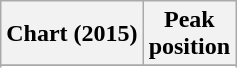<table class="wikitable sortable plainrowheaders" style="text-align:center">
<tr>
<th scope="col">Chart (2015)</th>
<th scope="col">Peak<br>position</th>
</tr>
<tr>
</tr>
<tr>
</tr>
</table>
